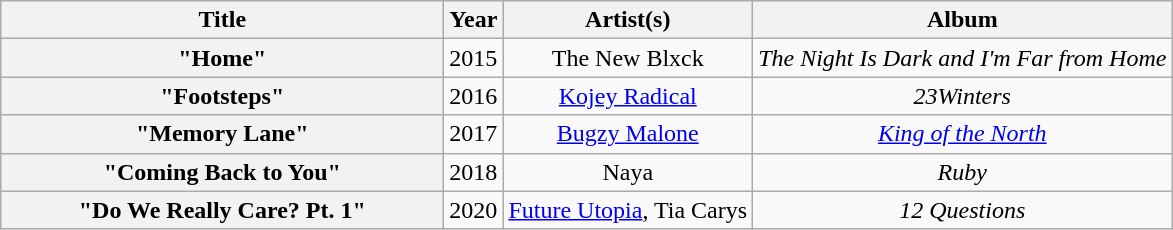<table class="wikitable plainrowheaders" style="text-align:center;">
<tr>
<th scope="col" style="width:18em;">Title</th>
<th scope="col" style="width:1em;">Year</th>
<th scope="col">Artist(s)</th>
<th scope="col">Album</th>
</tr>
<tr>
<th scope="row">"Home"</th>
<td>2015</td>
<td>The New Blxck</td>
<td><em>The Night Is Dark and I'm Far from Home</em></td>
</tr>
<tr>
<th scope="row">"Footsteps"</th>
<td>2016</td>
<td><a href='#'>Kojey Radical</a></td>
<td><em>23Winters</em></td>
</tr>
<tr>
<th scope="row">"Memory Lane"</th>
<td>2017</td>
<td><a href='#'>Bugzy Malone</a></td>
<td><em><a href='#'>King of the North</a></em></td>
</tr>
<tr>
<th scope="row">"Coming Back to You"</th>
<td>2018</td>
<td>Naya</td>
<td><em>Ruby</em></td>
</tr>
<tr>
<th scope="row">"Do We Really Care? Pt. 1"</th>
<td>2020</td>
<td><a href='#'>Future Utopia</a>, Tia Carys</td>
<td><em>12 Questions</em></td>
</tr>
</table>
